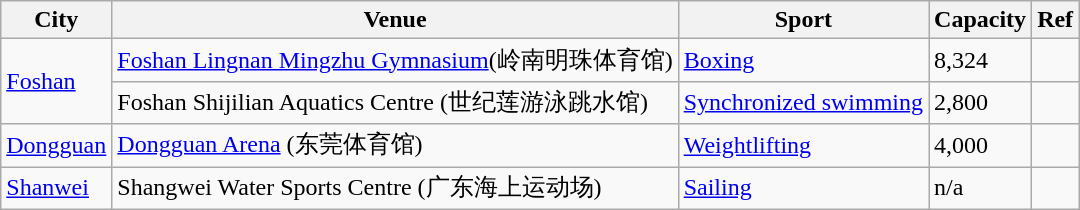<table class="wikitable sortable">
<tr>
<th>City</th>
<th>Venue</th>
<th>Sport</th>
<th>Capacity</th>
<th>Ref</th>
</tr>
<tr>
<td rowspan=2><a href='#'>Foshan</a></td>
<td><a href='#'>Foshan Lingnan Mingzhu Gymnasium</a>(岭南明珠体育馆)</td>
<td><a href='#'>Boxing</a></td>
<td>8,324</td>
<td></td>
</tr>
<tr>
<td>Foshan Shijilian Aquatics Centre (世纪莲游泳跳水馆)</td>
<td><a href='#'>Synchronized swimming</a></td>
<td>2,800</td>
<td></td>
</tr>
<tr>
<td><a href='#'>Dongguan</a></td>
<td><a href='#'>Dongguan Arena</a> (东莞体育馆)</td>
<td><a href='#'>Weightlifting</a></td>
<td>4,000</td>
<td></td>
</tr>
<tr>
<td><a href='#'>Shanwei</a></td>
<td>Shangwei Water Sports Centre (广东海上运动场)</td>
<td><a href='#'>Sailing</a></td>
<td>n/a</td>
<td></td>
</tr>
</table>
